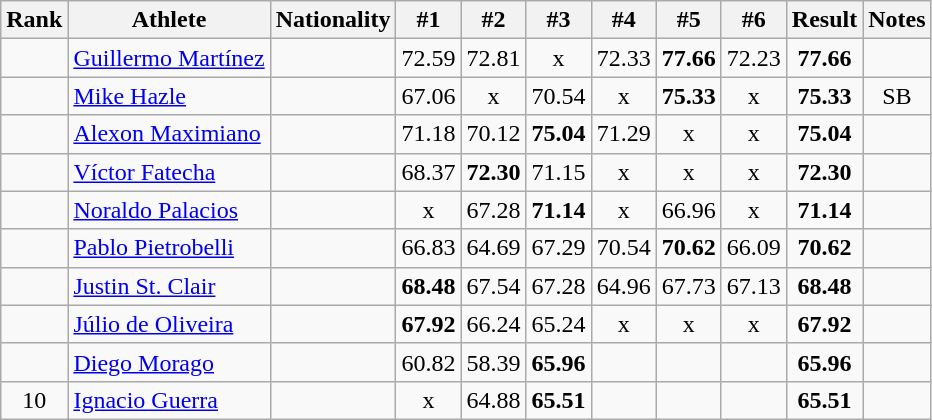<table class="wikitable sortable" style="text-align:center">
<tr>
<th>Rank</th>
<th>Athlete</th>
<th>Nationality</th>
<th>#1</th>
<th>#2</th>
<th>#3</th>
<th>#4</th>
<th>#5</th>
<th>#6</th>
<th>Result</th>
<th>Notes</th>
</tr>
<tr>
<td></td>
<td align="left"><a href='#'>Guillermo Martínez</a></td>
<td align=left></td>
<td>72.59</td>
<td>72.81</td>
<td>x</td>
<td>72.33</td>
<td><strong>77.66</strong></td>
<td>72.23</td>
<td><strong>77.66</strong></td>
<td></td>
</tr>
<tr>
<td></td>
<td align="left"><a href='#'>Mike Hazle</a></td>
<td align=left></td>
<td>67.06</td>
<td>x</td>
<td>70.54</td>
<td>x</td>
<td><strong>75.33</strong></td>
<td>x</td>
<td><strong>75.33</strong></td>
<td>SB</td>
</tr>
<tr>
<td></td>
<td align="left"><a href='#'>Alexon Maximiano</a></td>
<td align=left></td>
<td>71.18</td>
<td>70.12</td>
<td><strong>75.04</strong></td>
<td>71.29</td>
<td>x</td>
<td>x</td>
<td><strong>75.04</strong></td>
<td></td>
</tr>
<tr>
<td></td>
<td align="left"><a href='#'>Víctor Fatecha</a></td>
<td align=left></td>
<td>68.37</td>
<td><strong>72.30</strong></td>
<td>71.15</td>
<td>x</td>
<td>x</td>
<td>x</td>
<td><strong>72.30</strong></td>
<td></td>
</tr>
<tr>
<td></td>
<td align="left"><a href='#'>Noraldo Palacios</a></td>
<td align=left></td>
<td>x</td>
<td>67.28</td>
<td><strong>71.14</strong></td>
<td>x</td>
<td>66.96</td>
<td>x</td>
<td><strong>71.14</strong></td>
<td></td>
</tr>
<tr>
<td></td>
<td align="left"><a href='#'>Pablo Pietrobelli</a></td>
<td align=left></td>
<td>66.83</td>
<td>64.69</td>
<td>67.29</td>
<td>70.54</td>
<td><strong>70.62</strong></td>
<td>66.09</td>
<td><strong>70.62</strong></td>
<td></td>
</tr>
<tr>
<td></td>
<td align="left"><a href='#'>Justin St. Clair</a></td>
<td align=left></td>
<td><strong>68.48</strong></td>
<td>67.54</td>
<td>67.28</td>
<td>64.96</td>
<td>67.73</td>
<td>67.13</td>
<td><strong>68.48</strong></td>
<td></td>
</tr>
<tr>
<td></td>
<td align="left"><a href='#'>Júlio de Oliveira</a></td>
<td align=left></td>
<td><strong>67.92</strong></td>
<td>66.24</td>
<td>65.24</td>
<td>x</td>
<td>x</td>
<td>x</td>
<td><strong>67.92</strong></td>
<td></td>
</tr>
<tr>
<td></td>
<td align="left"><a href='#'>Diego Morago</a></td>
<td align=left></td>
<td>60.82</td>
<td>58.39</td>
<td><strong>65.96</strong></td>
<td></td>
<td></td>
<td></td>
<td><strong>65.96</strong></td>
<td></td>
</tr>
<tr>
<td>10</td>
<td align="left"><a href='#'>Ignacio Guerra</a></td>
<td align=left></td>
<td>x</td>
<td>64.88</td>
<td><strong>65.51</strong></td>
<td></td>
<td></td>
<td></td>
<td><strong>65.51</strong></td>
<td></td>
</tr>
</table>
